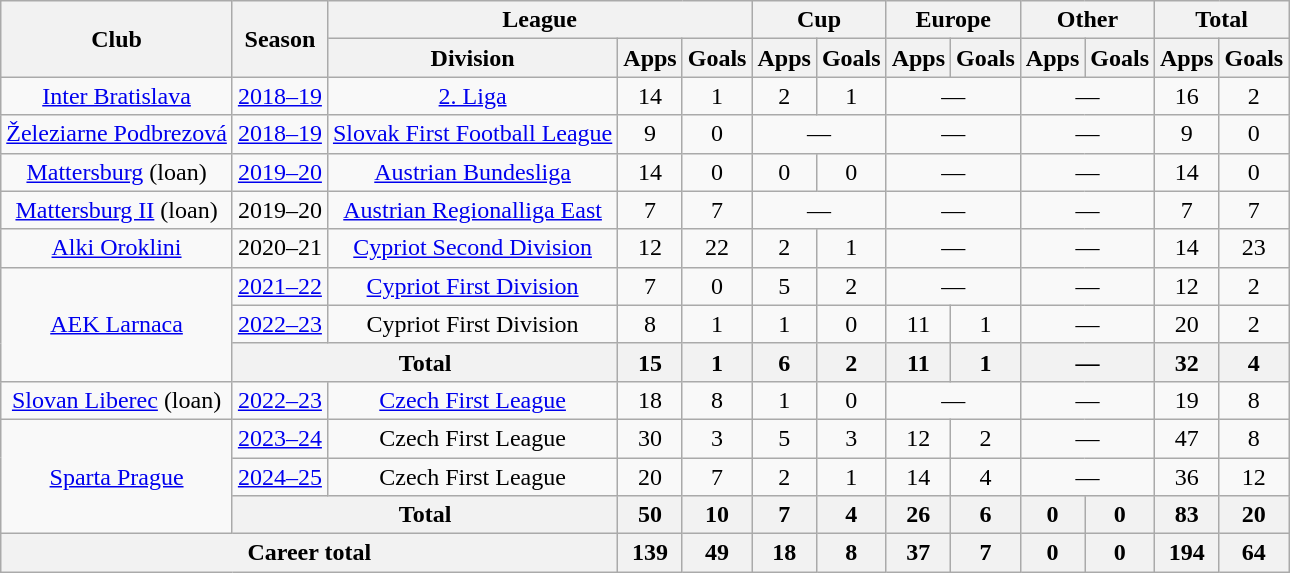<table class="wikitable" style="text-align: center">
<tr>
<th rowspan="2">Club</th>
<th rowspan="2">Season</th>
<th colspan="3">League</th>
<th colspan="2">Cup</th>
<th colspan="2">Europe</th>
<th colspan="2">Other</th>
<th colspan="2">Total</th>
</tr>
<tr>
<th>Division</th>
<th>Apps</th>
<th>Goals</th>
<th>Apps</th>
<th>Goals</th>
<th>Apps</th>
<th>Goals</th>
<th>Apps</th>
<th>Goals</th>
<th>Apps</th>
<th>Goals</th>
</tr>
<tr>
<td><a href='#'>Inter Bratislava</a></td>
<td><a href='#'>2018–19</a></td>
<td><a href='#'>2. Liga</a></td>
<td>14</td>
<td>1</td>
<td>2</td>
<td>1</td>
<td colspan="2">—</td>
<td colspan="2">—</td>
<td>16</td>
<td>2</td>
</tr>
<tr>
<td><a href='#'>Železiarne Podbrezová</a></td>
<td><a href='#'>2018–19</a></td>
<td><a href='#'>Slovak First Football League</a></td>
<td>9</td>
<td>0</td>
<td colspan="2">—</td>
<td colspan="2">—</td>
<td colspan="2">—</td>
<td>9</td>
<td>0</td>
</tr>
<tr>
<td><a href='#'>Mattersburg</a> (loan)</td>
<td><a href='#'>2019–20</a></td>
<td><a href='#'>Austrian Bundesliga</a></td>
<td>14</td>
<td>0</td>
<td>0</td>
<td>0</td>
<td colspan="2">—</td>
<td colspan="2">—</td>
<td>14</td>
<td>0</td>
</tr>
<tr>
<td><a href='#'>Mattersburg II</a> (loan)</td>
<td>2019–20</td>
<td><a href='#'>Austrian Regionalliga East</a></td>
<td>7</td>
<td>7</td>
<td colspan="2">—</td>
<td colspan="2">—</td>
<td colspan="2">—</td>
<td>7</td>
<td>7</td>
</tr>
<tr>
<td><a href='#'>Alki Oroklini</a></td>
<td>2020–21</td>
<td><a href='#'>Cypriot Second Division</a></td>
<td>12</td>
<td>22</td>
<td>2</td>
<td>1</td>
<td colspan="2">—</td>
<td colspan="2">—</td>
<td>14</td>
<td>23</td>
</tr>
<tr>
<td rowspan="3"><a href='#'>AEK Larnaca</a></td>
<td><a href='#'>2021–22</a></td>
<td><a href='#'>Cypriot First Division</a></td>
<td>7</td>
<td>0</td>
<td>5</td>
<td>2</td>
<td colspan="2">—</td>
<td colspan="2">—</td>
<td>12</td>
<td>2</td>
</tr>
<tr>
<td><a href='#'>2022–23</a></td>
<td>Cypriot First Division</td>
<td>8</td>
<td>1</td>
<td>1</td>
<td>0</td>
<td>11</td>
<td>1</td>
<td colspan="2">—</td>
<td>20</td>
<td>2</td>
</tr>
<tr>
<th colspan="2">Total</th>
<th>15</th>
<th>1</th>
<th>6</th>
<th>2</th>
<th>11</th>
<th>1</th>
<th colspan="2">—</th>
<th>32</th>
<th>4</th>
</tr>
<tr>
<td><a href='#'>Slovan Liberec</a> (loan)</td>
<td><a href='#'>2022–23</a></td>
<td><a href='#'>Czech First League</a></td>
<td>18</td>
<td>8</td>
<td>1</td>
<td>0</td>
<td colspan="2">—</td>
<td colspan="2">—</td>
<td>19</td>
<td>8</td>
</tr>
<tr>
<td rowspan="3"><a href='#'>Sparta Prague</a></td>
<td><a href='#'>2023–24</a></td>
<td>Czech First League</td>
<td>30</td>
<td>3</td>
<td>5</td>
<td>3</td>
<td>12</td>
<td>2</td>
<td colspan="2">—</td>
<td>47</td>
<td>8</td>
</tr>
<tr>
<td><a href='#'>2024–25</a></td>
<td>Czech First League</td>
<td>20</td>
<td>7</td>
<td>2</td>
<td>1</td>
<td>14</td>
<td>4</td>
<td colspan="2">—</td>
<td>36</td>
<td>12</td>
</tr>
<tr>
<th colspan="2">Total</th>
<th>50</th>
<th>10</th>
<th>7</th>
<th>4</th>
<th>26</th>
<th>6</th>
<th>0</th>
<th>0</th>
<th>83</th>
<th>20</th>
</tr>
<tr>
<th colspan="3">Career total</th>
<th>139</th>
<th>49</th>
<th>18</th>
<th>8</th>
<th>37</th>
<th>7</th>
<th>0</th>
<th>0</th>
<th>194</th>
<th>64</th>
</tr>
</table>
